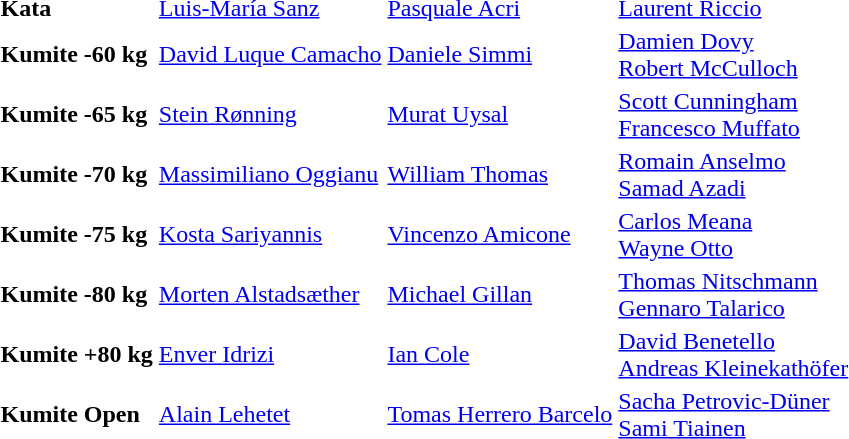<table>
<tr>
<td><strong>Kata</strong></td>
<td> <a href='#'>Luis-María Sanz</a></td>
<td> <a href='#'>Pasquale Acri</a></td>
<td> <a href='#'>Laurent Riccio</a></td>
</tr>
<tr>
<td><strong>Kumite -60 kg</strong></td>
<td> <a href='#'>David Luque Camacho</a></td>
<td> <a href='#'>Daniele Simmi</a></td>
<td> <a href='#'>Damien Dovy</a> <br>  <a href='#'>Robert McCulloch</a></td>
</tr>
<tr>
<td><strong>Kumite -65 kg</strong></td>
<td> <a href='#'>Stein Rønning</a></td>
<td> <a href='#'>Murat Uysal</a></td>
<td> <a href='#'>Scott Cunningham</a> <br>  <a href='#'>Francesco Muffato</a></td>
</tr>
<tr>
<td><strong>Kumite -70 kg</strong></td>
<td> <a href='#'>Massimiliano Oggianu</a></td>
<td> <a href='#'>William Thomas</a></td>
<td> <a href='#'>Romain Anselmo</a> <br>  <a href='#'>Samad Azadi</a></td>
</tr>
<tr>
<td><strong>Kumite -75 kg</strong></td>
<td> <a href='#'>Kosta Sariyannis</a></td>
<td> <a href='#'>Vincenzo Amicone</a></td>
<td> <a href='#'>Carlos Meana</a> <br>  <a href='#'>Wayne Otto</a></td>
</tr>
<tr>
<td><strong>Kumite -80 kg</strong></td>
<td> <a href='#'>Morten Alstadsæther</a></td>
<td> <a href='#'>Michael Gillan</a></td>
<td> <a href='#'>Thomas Nitschmann</a> <br>  <a href='#'>Gennaro Talarico</a></td>
</tr>
<tr>
<td><strong>Kumite +80 kg</strong></td>
<td> <a href='#'>Enver Idrizi</a></td>
<td> <a href='#'>Ian Cole</a></td>
<td> <a href='#'>David Benetello</a><br>  <a href='#'>Andreas Kleinekathöfer</a></td>
</tr>
<tr>
<td><strong>Kumite Open</strong></td>
<td> <a href='#'>Alain Lehetet</a></td>
<td> <a href='#'>Tomas Herrero Barcelo</a></td>
<td> <a href='#'>Sacha Petrovic-Düner</a><br>  <a href='#'>Sami Tiainen</a></td>
</tr>
</table>
